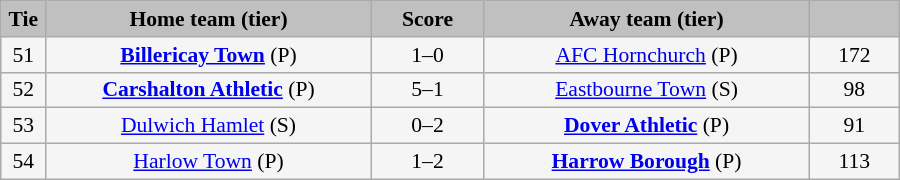<table class="wikitable" style="width: 600px; background:WhiteSmoke; text-align:center; font-size:90%">
<tr>
<td scope="col" style="width:  5.00%; background:silver;"><strong>Tie</strong></td>
<td scope="col" style="width: 36.25%; background:silver;"><strong>Home team (tier)</strong></td>
<td scope="col" style="width: 12.50%; background:silver;"><strong>Score</strong></td>
<td scope="col" style="width: 36.25%; background:silver;"><strong>Away team (tier)</strong></td>
<td scope="col" style="width: 10.00%; background:silver;"><strong></strong></td>
</tr>
<tr>
<td>51</td>
<td><strong><a href='#'>Billericay Town</a></strong> (P)</td>
<td>1–0</td>
<td><a href='#'>AFC Hornchurch</a> (P)</td>
<td>172</td>
</tr>
<tr>
<td>52</td>
<td><strong><a href='#'>Carshalton Athletic</a></strong> (P)</td>
<td>5–1</td>
<td><a href='#'>Eastbourne Town</a> (S)</td>
<td>98</td>
</tr>
<tr>
<td>53</td>
<td><a href='#'>Dulwich Hamlet</a> (S)</td>
<td>0–2 </td>
<td><strong><a href='#'>Dover Athletic</a></strong> (P)</td>
<td>91</td>
</tr>
<tr>
<td>54</td>
<td><a href='#'>Harlow Town</a> (P)</td>
<td>1–2</td>
<td><strong><a href='#'>Harrow Borough</a></strong> (P)</td>
<td>113</td>
</tr>
</table>
